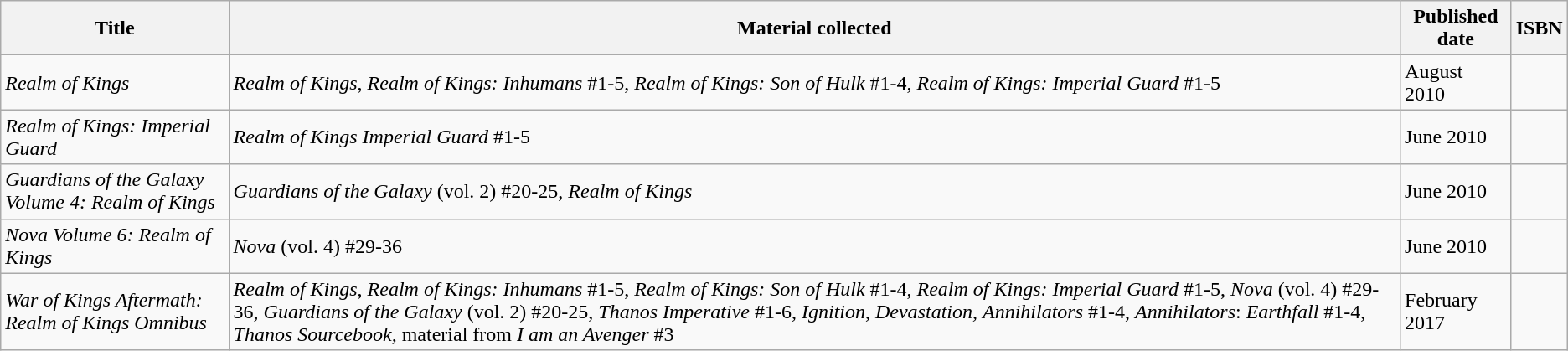<table class="wikitable">
<tr>
<th>Title</th>
<th>Material collected</th>
<th>Published date</th>
<th>ISBN</th>
</tr>
<tr>
<td><em>Realm of Kings</em></td>
<td><em>Realm of Kings</em>, <em>Realm of Kings: Inhumans</em> #1-5, <em>Realm of Kings: Son of Hulk</em> #1-4, <em>Realm of Kings: Imperial Guard</em> #1-5</td>
<td>August 2010</td>
<td></td>
</tr>
<tr>
<td><em>Realm of Kings: Imperial Guard</em></td>
<td><em>Realm of Kings Imperial Guard</em> #1-5</td>
<td>June 2010</td>
<td></td>
</tr>
<tr>
<td><em>Guardians of the Galaxy Volume 4: Realm of Kings</em></td>
<td><em>Guardians of the Galaxy</em> (vol. 2) #20-25, <em>Realm of Kings</em></td>
<td>June 2010</td>
<td></td>
</tr>
<tr>
<td><em>Nova Volume 6: Realm of Kings</em></td>
<td><em>Nova</em> (vol. 4) #29-36</td>
<td>June 2010</td>
<td></td>
</tr>
<tr>
<td><em>War of Kings Aftermath: Realm of Kings Omnibus</em></td>
<td><em>Realm of Kings</em>, <em>Realm of Kings: Inhumans</em> #1-5, <em>Realm of Kings: Son of Hulk</em> #1-4, <em>Realm of Kings: Imperial Guard</em> #1-5, <em>Nova</em> (vol. 4) #29-36, <em>Guardians of the Galaxy</em> (vol. 2) #20-25, <em>Thanos Imperative</em> #1-6, <em>Ignition</em>, <em>Devastation,</em> <em>Annihilators</em> #1-4, <em>Annihilators</em>: <em>Earthfall</em> #1-4, <em>Thanos Sourcebook,</em> material from <em>I am an Avenger</em> #3</td>
<td>February 2017</td>
<td></td>
</tr>
</table>
